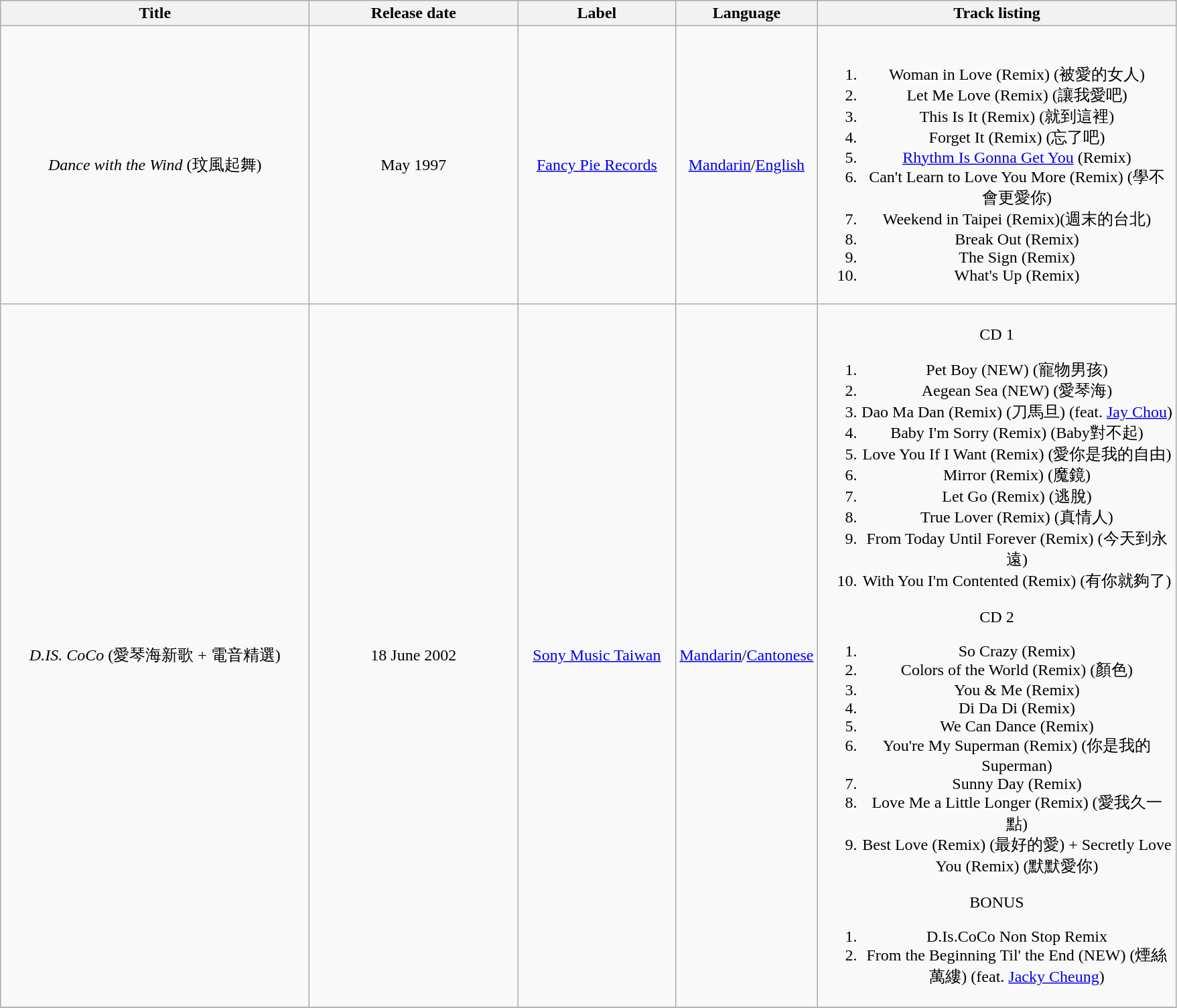<table class="wikitable" style="text-align:center;">
<tr>
<th align="left" width="300px">Title</th>
<th align="left" width="200px">Release date</th>
<th align="left" width="150px">Label</th>
<th align="left" width="100px">Language</th>
<th align="left" width="350px">Track listing</th>
</tr>
<tr>
<td><em>Dance with the Wind</em> (玟風起舞)</td>
<td>May 1997</td>
<td><a href='#'>Fancy Pie Records</a></td>
<td><a href='#'>Mandarin</a>/<a href='#'>English</a></td>
<td><br><ol><li>Woman in Love (Remix) (被愛的女人)</li><li>Let Me Love (Remix) (讓我愛吧)</li><li>This Is It (Remix) (就到這裡)</li><li>Forget It (Remix) (忘了吧)</li><li><a href='#'>Rhythm Is Gonna Get You</a> (Remix)</li><li>Can't Learn to Love You More (Remix) (學不會更愛你)</li><li>Weekend in Taipei (Remix)(週末的台北)</li><li>Break Out (Remix)</li><li>The Sign (Remix)</li><li>What's Up (Remix)</li></ol></td>
</tr>
<tr>
<td><em>D.IS. CoCo</em> (愛琴海新歌 + 電音精選)</td>
<td>18 June 2002</td>
<td><a href='#'>Sony Music Taiwan</a></td>
<td><a href='#'>Mandarin</a>/<a href='#'>Cantonese</a></td>
<td><br>CD 1<ol><li>Pet Boy (NEW) (寵物男孩)</li><li>Aegean Sea (NEW) (愛琴海)</li><li>Dao Ma Dan (Remix) (刀馬旦) (feat. <a href='#'>Jay Chou</a>)</li><li>Baby I'm Sorry (Remix) (Baby對不起)</li><li>Love You If I Want (Remix) (愛你是我的自由)</li><li>Mirror (Remix) (魔鏡)</li><li>Let Go (Remix) (逃脫)</li><li>True Lover (Remix) (真情人)</li><li>From Today Until Forever (Remix) (今天到永遠)</li><li>With You I'm Contented (Remix) (有你就夠了)</li></ol>CD 2<ol><li>So Crazy (Remix)</li><li>Colors of the World (Remix) (顏色)</li><li>You & Me (Remix)</li><li>Di Da Di (Remix)</li><li>We Can Dance (Remix)</li><li>You're My Superman (Remix) (你是我的Superman)</li><li>Sunny Day (Remix)</li><li>Love Me a Little Longer (Remix) (愛我久一點)</li><li>Best Love (Remix) (最好的愛) + Secretly Love You (Remix) (默默愛你)</li></ol>BONUS<ol><li>D.Is.CoCo Non Stop Remix</li><li>From the Beginning Til' the End (NEW) (煙絲萬縷) (feat. <a href='#'>Jacky Cheung</a>)</li></ol></td>
</tr>
<tr>
</tr>
</table>
